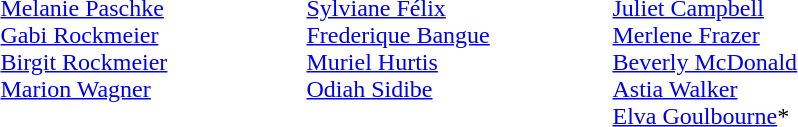<table>
<tr>
<td width=200 valign=top><em></em><br><a href='#'>Melanie Paschke</a><br><a href='#'>Gabi Rockmeier</a><br><a href='#'>Birgit Rockmeier</a><br><a href='#'>Marion Wagner</a></td>
<td width=200 valign=top><em></em><br><a href='#'>Sylviane Félix</a><br><a href='#'>Frederique Bangue</a><br><a href='#'>Muriel Hurtis</a><br><a href='#'>Odiah Sidibe</a></td>
<td width=200 valign=top><em></em><br><a href='#'>Juliet Campbell</a><br><a href='#'>Merlene Frazer</a><br><a href='#'>Beverly McDonald</a><br><a href='#'>Astia Walker</a><br><a href='#'>Elva Goulbourne</a>*</td>
</tr>
</table>
